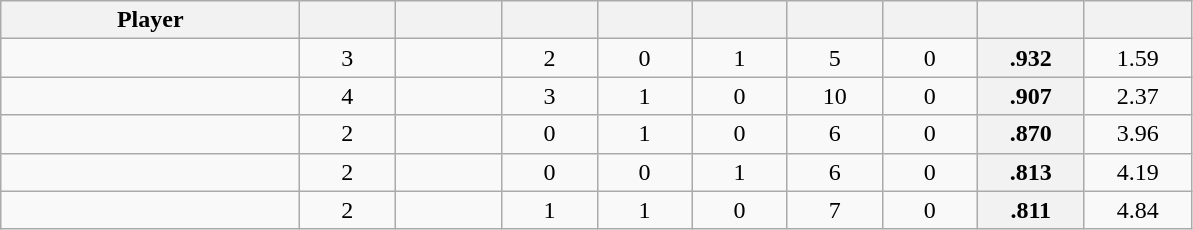<table class="wikitable sortable" style="text-align: center">
<tr>
<th style="width: 12em;">Player</th>
<th style="width: 3.5em;"></th>
<th style="width: 4em;"></th>
<th style="width: 3.5em;"></th>
<th style="width: 3.5em;"></th>
<th style="width: 3.5em;"></th>
<th style="width: 3.5em;"></th>
<th style="width: 3.5em;"></th>
<th style="width: 4em;"></th>
<th style="width: 4em;"></th>
</tr>
<tr>
<td style="text-align:left;"> </td>
<td>3</td>
<td></td>
<td>2</td>
<td>0</td>
<td>1</td>
<td>5</td>
<td>0</td>
<th>.932</th>
<td>1.59</td>
</tr>
<tr>
<td style="text-align:left;"> </td>
<td>4</td>
<td></td>
<td>3</td>
<td>1</td>
<td>0</td>
<td>10</td>
<td>0</td>
<th>.907</th>
<td>2.37</td>
</tr>
<tr>
<td style="text-align:left;"> </td>
<td>2</td>
<td></td>
<td>0</td>
<td>1</td>
<td>0</td>
<td>6</td>
<td>0</td>
<th>.870</th>
<td>3.96</td>
</tr>
<tr>
<td style="text-align:left;"> </td>
<td>2</td>
<td></td>
<td>0</td>
<td>0</td>
<td>1</td>
<td>6</td>
<td>0</td>
<th>.813</th>
<td>4.19</td>
</tr>
<tr>
<td style="text-align:left;"> </td>
<td>2</td>
<td></td>
<td>1</td>
<td>1</td>
<td>0</td>
<td>7</td>
<td>0</td>
<th>.811</th>
<td>4.84</td>
</tr>
</table>
